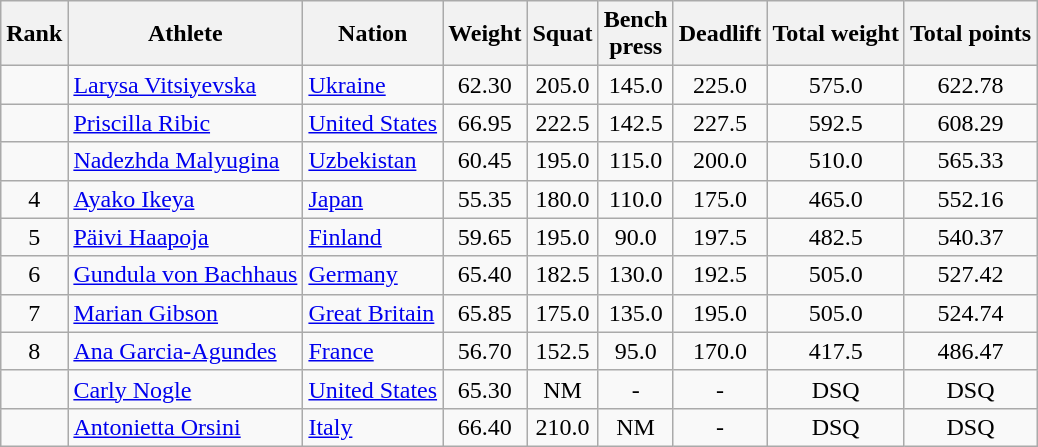<table class="wikitable sortable" style="text-align:center">
<tr>
<th>Rank</th>
<th>Athlete</th>
<th>Nation</th>
<th>Weight</th>
<th>Squat</th>
<th>Bench<br>press</th>
<th>Deadlift</th>
<th>Total weight</th>
<th>Total points</th>
</tr>
<tr>
<td></td>
<td align=left><a href='#'>Larysa Vitsiyevska</a></td>
<td align=left> <a href='#'>Ukraine</a></td>
<td>62.30</td>
<td>205.0</td>
<td>145.0</td>
<td>225.0</td>
<td>575.0</td>
<td>622.78</td>
</tr>
<tr>
<td></td>
<td align=left><a href='#'>Priscilla Ribic</a></td>
<td align=left> <a href='#'>United States</a></td>
<td>66.95</td>
<td>222.5</td>
<td>142.5</td>
<td>227.5</td>
<td>592.5</td>
<td>608.29</td>
</tr>
<tr>
<td></td>
<td align=left><a href='#'>Nadezhda Malyugina</a></td>
<td align=left> <a href='#'>Uzbekistan</a></td>
<td>60.45</td>
<td>195.0</td>
<td>115.0</td>
<td>200.0</td>
<td>510.0</td>
<td>565.33</td>
</tr>
<tr>
<td>4</td>
<td align=left><a href='#'>Ayako Ikeya</a></td>
<td align=left> <a href='#'>Japan</a></td>
<td>55.35</td>
<td>180.0</td>
<td>110.0</td>
<td>175.0</td>
<td>465.0</td>
<td>552.16</td>
</tr>
<tr>
<td>5</td>
<td align=left><a href='#'>Päivi Haapoja</a></td>
<td align=left> <a href='#'>Finland</a></td>
<td>59.65</td>
<td>195.0</td>
<td>90.0</td>
<td>197.5</td>
<td>482.5</td>
<td>540.37</td>
</tr>
<tr>
<td>6</td>
<td align=left><a href='#'>Gundula von Bachhaus</a></td>
<td align=left> <a href='#'>Germany</a></td>
<td>65.40</td>
<td>182.5</td>
<td>130.0</td>
<td>192.5</td>
<td>505.0</td>
<td>527.42</td>
</tr>
<tr>
<td>7</td>
<td align=left><a href='#'>Marian Gibson</a></td>
<td align=left> <a href='#'>Great Britain</a></td>
<td>65.85</td>
<td>175.0</td>
<td>135.0</td>
<td>195.0</td>
<td>505.0</td>
<td>524.74</td>
</tr>
<tr>
<td>8</td>
<td align=left><a href='#'>Ana Garcia-Agundes</a></td>
<td align=left> <a href='#'>France</a></td>
<td>56.70</td>
<td>152.5</td>
<td>95.0</td>
<td>170.0</td>
<td>417.5</td>
<td>486.47</td>
</tr>
<tr>
<td></td>
<td align=left><a href='#'>Carly Nogle</a></td>
<td align=left> <a href='#'>United States</a></td>
<td>65.30</td>
<td>NM</td>
<td>-</td>
<td>-</td>
<td>DSQ</td>
<td>DSQ</td>
</tr>
<tr>
<td></td>
<td align=left><a href='#'>Antonietta Orsini</a></td>
<td align=left> <a href='#'>Italy</a></td>
<td>66.40</td>
<td>210.0</td>
<td>NM</td>
<td>-</td>
<td>DSQ</td>
<td>DSQ</td>
</tr>
</table>
